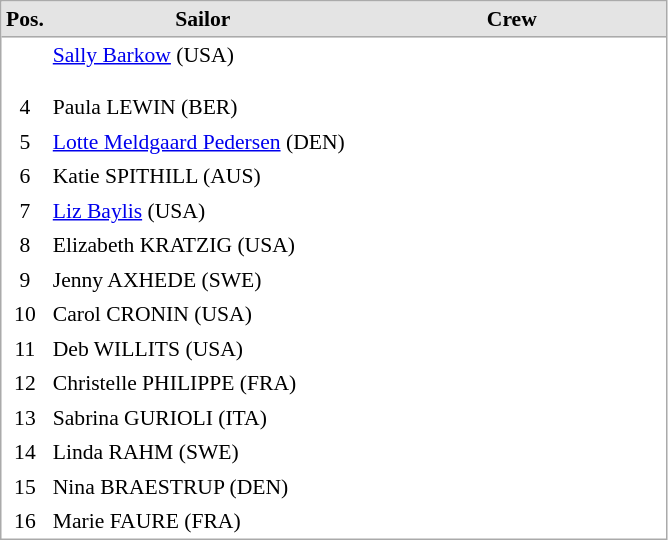<table cellspacing="0" cellpadding="3" style="border:1px solid #AAAAAA;font-size:90%">
<tr bgcolor="#E4E4E4">
<th style="border-bottom:1px solid #AAAAAA" width=10>Pos.</th>
<th style="border-bottom:1px solid #AAAAAA" width=200>Sailor</th>
<th style="border-bottom:1px solid #AAAAAA" width=200>Crew</th>
</tr>
<tr>
<td align="center"></td>
<td><a href='#'>Sally Barkow</a> (USA)</td>
<td></td>
</tr>
<tr>
<td align="center"></td>
<td></td>
<td></td>
</tr>
<tr>
<td align="center"></td>
<td></td>
<td></td>
</tr>
<tr>
<td align="center">4</td>
<td>Paula LEWIN (BER)</td>
<td></td>
</tr>
<tr>
<td align="center">5</td>
<td><a href='#'>Lotte Meldgaard Pedersen</a> (DEN)</td>
<td></td>
</tr>
<tr>
<td align="center">6</td>
<td>Katie SPITHILL (AUS)</td>
<td></td>
</tr>
<tr>
<td align="center">7</td>
<td><a href='#'>Liz Baylis</a> (USA)</td>
<td></td>
</tr>
<tr>
<td align="center">8</td>
<td>Elizabeth KRATZIG (USA)</td>
<td></td>
</tr>
<tr>
<td align="center">9</td>
<td>Jenny AXHEDE (SWE)</td>
<td></td>
</tr>
<tr>
<td align="center">10</td>
<td>Carol CRONIN (USA)</td>
<td></td>
</tr>
<tr>
<td align="center">11</td>
<td>Deb WILLITS (USA)</td>
<td></td>
</tr>
<tr>
<td align="center">12</td>
<td>Christelle PHILIPPE (FRA)</td>
<td></td>
</tr>
<tr>
<td align="center">13</td>
<td>Sabrina GURIOLI (ITA)</td>
<td></td>
</tr>
<tr>
<td align="center">14</td>
<td>Linda RAHM (SWE)</td>
<td></td>
</tr>
<tr>
<td align="center">15</td>
<td>Nina BRAESTRUP (DEN)</td>
<td></td>
</tr>
<tr>
<td align="center">16</td>
<td>Marie FAURE (FRA)</td>
<td></td>
</tr>
<tr>
</tr>
</table>
